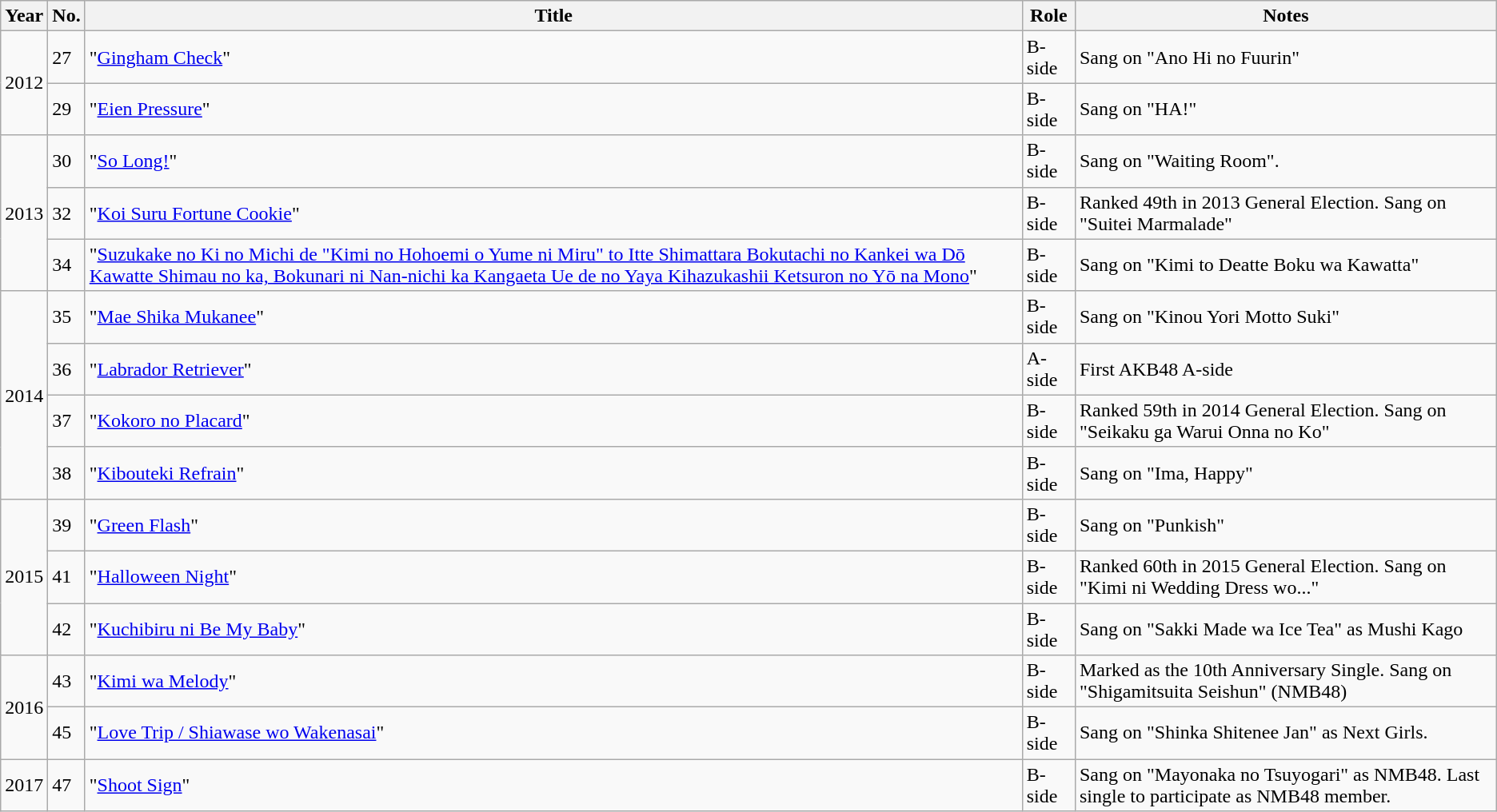<table class="wikitable sortable">
<tr>
<th>Year</th>
<th data-sort-type="number">No. </th>
<th>Title </th>
<th>Role </th>
<th class="unsortable">Notes </th>
</tr>
<tr>
<td rowspan="2">2012</td>
<td>27</td>
<td>"<a href='#'>Gingham Check</a>"</td>
<td>B-side</td>
<td>Sang on "Ano Hi no Fuurin"</td>
</tr>
<tr>
<td>29</td>
<td>"<a href='#'>Eien Pressure</a>"</td>
<td>B-side</td>
<td>Sang on "HA!"</td>
</tr>
<tr>
<td rowspan="3">2013</td>
<td>30</td>
<td>"<a href='#'>So Long!</a>"</td>
<td>B-side</td>
<td>Sang on "Waiting Room".</td>
</tr>
<tr>
<td>32</td>
<td>"<a href='#'>Koi Suru Fortune Cookie</a>"</td>
<td>B-side</td>
<td>Ranked 49th in 2013 General Election. Sang on "Suitei Marmalade"</td>
</tr>
<tr>
<td>34</td>
<td>"<a href='#'>Suzukake no Ki no Michi de "Kimi no Hohoemi o Yume ni Miru" to Itte Shimattara Bokutachi no Kankei wa Dō Kawatte Shimau no ka, Bokunari ni Nan-nichi ka Kangaeta Ue de no Yaya Kihazukashii Ketsuron no Yō na Mono</a>"</td>
<td>B-side</td>
<td>Sang on "Kimi to Deatte Boku wa Kawatta"</td>
</tr>
<tr>
<td rowspan="4">2014</td>
<td>35</td>
<td>"<a href='#'>Mae Shika Mukanee</a>"</td>
<td>B-side</td>
<td>Sang on "Kinou Yori Motto Suki"</td>
</tr>
<tr>
<td>36</td>
<td>"<a href='#'>Labrador Retriever</a>"</td>
<td>A-side</td>
<td>First AKB48 A-side</td>
</tr>
<tr>
<td>37</td>
<td>"<a href='#'>Kokoro no Placard</a>"</td>
<td>B-side</td>
<td>Ranked 59th in 2014 General Election. Sang on "Seikaku ga Warui Onna no Ko"</td>
</tr>
<tr>
<td>38</td>
<td>"<a href='#'>Kibouteki Refrain</a>"</td>
<td>B-side</td>
<td>Sang on "Ima, Happy"</td>
</tr>
<tr>
<td rowspan="3">2015</td>
<td>39</td>
<td>"<a href='#'>Green Flash</a>"</td>
<td>B-side</td>
<td>Sang on "Punkish"</td>
</tr>
<tr>
<td>41</td>
<td>"<a href='#'>Halloween Night</a>"</td>
<td>B-side</td>
<td>Ranked 60th in 2015 General Election. Sang on "Kimi ni Wedding Dress wo..."</td>
</tr>
<tr>
<td>42</td>
<td>"<a href='#'>Kuchibiru ni Be My Baby</a>"</td>
<td>B-side</td>
<td>Sang on "Sakki Made wa Ice Tea" as  Mushi Kago</td>
</tr>
<tr>
<td rowspan="2">2016</td>
<td>43</td>
<td>"<a href='#'>Kimi wa Melody</a>"</td>
<td>B-side</td>
<td>Marked as the 10th Anniversary Single. Sang on "Shigamitsuita Seishun" (NMB48)</td>
</tr>
<tr>
<td>45</td>
<td>"<a href='#'>Love Trip / Shiawase wo Wakenasai</a>"</td>
<td>B-side</td>
<td>Sang on "Shinka Shitenee Jan" as Next Girls.</td>
</tr>
<tr>
<td rowspan="1">2017</td>
<td>47</td>
<td>"<a href='#'>Shoot Sign</a>"</td>
<td>B-side</td>
<td>Sang on "Mayonaka no Tsuyogari" as NMB48. Last single to participate as NMB48 member.</td>
</tr>
</table>
